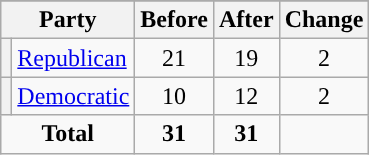<table class="wikitable" style="text-align:center;">
<tr>
</tr>
<tr>
<th colspan=2>Party</th>
<th>Before</th>
<th>After</th>
<th>Change</th>
</tr>
<tr>
<th style="background-color:"></th>
<td style="text-align:left;"><a href='#'>Republican</a></td>
<td>21</td>
<td>19</td>
<td> 2</td>
</tr>
<tr>
<th style="background-color:"></th>
<td style="text-align:left;"><a href='#'>Democratic</a></td>
<td>10</td>
<td>12</td>
<td> 2</td>
</tr>
<tr>
<td colspan=2><strong>Total</strong></td>
<td><strong>31</strong></td>
<td><strong>31</strong></td>
<td></td>
</tr>
</table>
